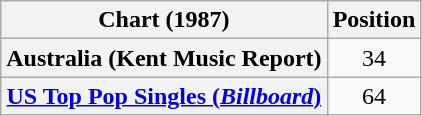<table class="wikitable plainrowheaders">
<tr>
<th>Chart (1987)</th>
<th>Position</th>
</tr>
<tr>
<th scope="row">Australia (Kent Music Report)</th>
<td align="center">34</td>
</tr>
<tr>
<th scope="row"><a href='#'>US Top Pop Singles (<em>Billboard</em>)</a></th>
<td style="text-align:center;">64</td>
</tr>
</table>
